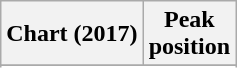<table class="wikitable sortable plainrowheaders" style="text-align:center">
<tr>
<th scope="col">Chart (2017)</th>
<th scope="col">Peak<br> position</th>
</tr>
<tr>
</tr>
<tr>
</tr>
<tr>
</tr>
<tr>
</tr>
<tr>
</tr>
<tr>
</tr>
<tr>
</tr>
<tr>
</tr>
<tr>
</tr>
<tr>
</tr>
<tr>
</tr>
<tr>
</tr>
<tr>
</tr>
<tr>
</tr>
<tr>
</tr>
</table>
